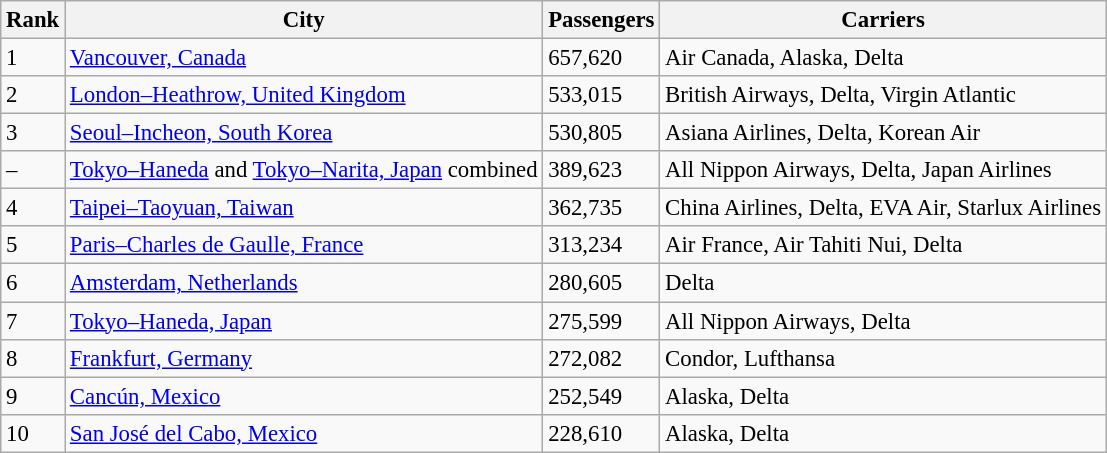<table class="wikitable sortable" style="font-size: 95%" width=align=>
<tr>
<th>Rank</th>
<th>City</th>
<th>Passengers</th>
<th>Carriers</th>
</tr>
<tr>
<td>1</td>
<td><a href='#'>Vancouver, Canada</a></td>
<td>657,620</td>
<td>Air Canada, Alaska, Delta</td>
</tr>
<tr>
<td>2</td>
<td><a href='#'>London–Heathrow, United Kingdom</a></td>
<td>533,015</td>
<td>British Airways, Delta, Virgin Atlantic</td>
</tr>
<tr>
<td>3</td>
<td><a href='#'>Seoul–Incheon, South Korea</a></td>
<td>530,805</td>
<td>Asiana Airlines, Delta, Korean Air</td>
</tr>
<tr>
<td>–</td>
<td><a href='#'>Tokyo–Haneda</a> and <a href='#'>Tokyo–Narita, Japan</a> combined</td>
<td>389,623</td>
<td>All Nippon Airways, Delta, Japan Airlines</td>
</tr>
<tr>
<td>4</td>
<td><a href='#'>Taipei–Taoyuan, Taiwan</a></td>
<td>362,735</td>
<td>China Airlines, Delta, EVA Air, Starlux Airlines</td>
</tr>
<tr>
<td>5</td>
<td><a href='#'>Paris–Charles de Gaulle, France</a></td>
<td>313,234</td>
<td>Air France, Air Tahiti Nui, Delta</td>
</tr>
<tr>
<td>6</td>
<td><a href='#'>Amsterdam, Netherlands</a></td>
<td>280,605</td>
<td>Delta</td>
</tr>
<tr>
<td>7</td>
<td><a href='#'>Tokyo–Haneda, Japan</a></td>
<td>275,599</td>
<td>All Nippon Airways, Delta</td>
</tr>
<tr>
<td>8</td>
<td><a href='#'>Frankfurt, Germany</a></td>
<td>272,082</td>
<td>Condor, Lufthansa</td>
</tr>
<tr>
<td>9</td>
<td><a href='#'>Cancún, Mexico</a></td>
<td>252,549</td>
<td>Alaska, Delta</td>
</tr>
<tr>
<td>10</td>
<td><a href='#'>San José del Cabo, Mexico</a></td>
<td>228,610</td>
<td>Alaska, Delta</td>
</tr>
</table>
